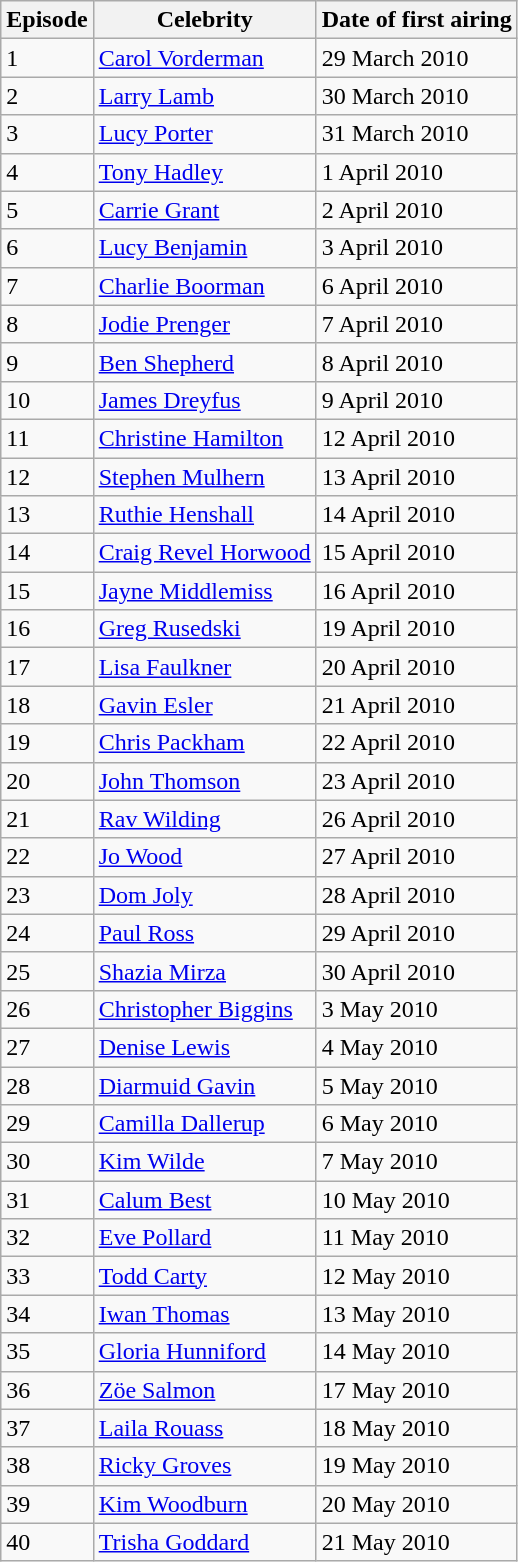<table class="wikitable">
<tr>
<th>Episode</th>
<th>Celebrity</th>
<th>Date of first airing</th>
</tr>
<tr>
<td>1</td>
<td><a href='#'>Carol Vorderman</a></td>
<td>29 March 2010</td>
</tr>
<tr>
<td>2</td>
<td><a href='#'>Larry Lamb</a></td>
<td>30 March 2010</td>
</tr>
<tr>
<td>3</td>
<td><a href='#'>Lucy Porter</a></td>
<td>31 March 2010</td>
</tr>
<tr>
<td>4</td>
<td><a href='#'>Tony Hadley</a></td>
<td>1 April 2010</td>
</tr>
<tr>
<td>5</td>
<td><a href='#'>Carrie Grant</a></td>
<td>2 April 2010</td>
</tr>
<tr>
<td>6</td>
<td><a href='#'>Lucy Benjamin</a></td>
<td>3 April 2010</td>
</tr>
<tr>
<td>7</td>
<td><a href='#'>Charlie Boorman</a></td>
<td>6 April 2010</td>
</tr>
<tr>
<td>8</td>
<td><a href='#'>Jodie Prenger</a></td>
<td>7 April 2010</td>
</tr>
<tr>
<td>9</td>
<td><a href='#'>Ben Shepherd</a></td>
<td>8 April 2010</td>
</tr>
<tr>
<td>10</td>
<td><a href='#'>James Dreyfus</a></td>
<td>9 April 2010</td>
</tr>
<tr>
<td>11</td>
<td><a href='#'>Christine Hamilton</a></td>
<td>12 April 2010</td>
</tr>
<tr>
<td>12</td>
<td><a href='#'>Stephen Mulhern</a></td>
<td>13 April 2010</td>
</tr>
<tr>
<td>13</td>
<td><a href='#'>Ruthie Henshall</a></td>
<td>14 April 2010</td>
</tr>
<tr>
<td>14</td>
<td><a href='#'>Craig Revel Horwood</a></td>
<td>15 April 2010</td>
</tr>
<tr>
<td>15</td>
<td><a href='#'>Jayne Middlemiss</a></td>
<td>16 April 2010</td>
</tr>
<tr>
<td>16</td>
<td><a href='#'>Greg Rusedski</a></td>
<td>19 April 2010</td>
</tr>
<tr>
<td>17</td>
<td><a href='#'>Lisa Faulkner</a></td>
<td>20 April 2010</td>
</tr>
<tr>
<td>18</td>
<td><a href='#'>Gavin Esler</a></td>
<td>21 April 2010</td>
</tr>
<tr>
<td>19</td>
<td><a href='#'>Chris Packham</a></td>
<td>22 April 2010</td>
</tr>
<tr>
<td>20</td>
<td><a href='#'>John Thomson</a></td>
<td>23 April 2010</td>
</tr>
<tr>
<td>21</td>
<td><a href='#'>Rav Wilding</a></td>
<td>26 April 2010</td>
</tr>
<tr>
<td>22</td>
<td><a href='#'>Jo Wood</a></td>
<td>27 April 2010</td>
</tr>
<tr>
<td>23</td>
<td><a href='#'>Dom Joly</a></td>
<td>28 April 2010</td>
</tr>
<tr>
<td>24</td>
<td><a href='#'>Paul Ross</a></td>
<td>29 April 2010</td>
</tr>
<tr>
<td>25</td>
<td><a href='#'>Shazia Mirza</a></td>
<td>30 April 2010</td>
</tr>
<tr>
<td>26</td>
<td><a href='#'>Christopher Biggins</a></td>
<td>3 May 2010</td>
</tr>
<tr>
<td>27</td>
<td><a href='#'>Denise Lewis</a></td>
<td>4 May 2010</td>
</tr>
<tr>
<td>28</td>
<td><a href='#'>Diarmuid Gavin</a></td>
<td>5 May 2010</td>
</tr>
<tr>
<td>29</td>
<td><a href='#'>Camilla Dallerup</a></td>
<td>6 May 2010</td>
</tr>
<tr>
<td>30</td>
<td><a href='#'>Kim Wilde</a></td>
<td>7 May 2010</td>
</tr>
<tr>
<td>31</td>
<td><a href='#'>Calum Best</a></td>
<td>10 May 2010</td>
</tr>
<tr>
<td>32</td>
<td><a href='#'>Eve Pollard</a></td>
<td>11 May 2010</td>
</tr>
<tr>
<td>33</td>
<td><a href='#'>Todd Carty</a></td>
<td>12 May 2010</td>
</tr>
<tr>
<td>34</td>
<td><a href='#'>Iwan Thomas</a></td>
<td>13 May 2010</td>
</tr>
<tr>
<td>35</td>
<td><a href='#'>Gloria Hunniford</a></td>
<td>14 May 2010</td>
</tr>
<tr>
<td>36</td>
<td><a href='#'>Zöe Salmon</a></td>
<td>17 May 2010</td>
</tr>
<tr>
<td>37</td>
<td><a href='#'>Laila Rouass</a></td>
<td>18 May 2010</td>
</tr>
<tr>
<td>38</td>
<td><a href='#'>Ricky Groves</a></td>
<td>19 May 2010</td>
</tr>
<tr>
<td>39</td>
<td><a href='#'>Kim Woodburn</a></td>
<td>20 May 2010</td>
</tr>
<tr>
<td>40</td>
<td><a href='#'>Trisha Goddard</a></td>
<td>21 May 2010</td>
</tr>
</table>
